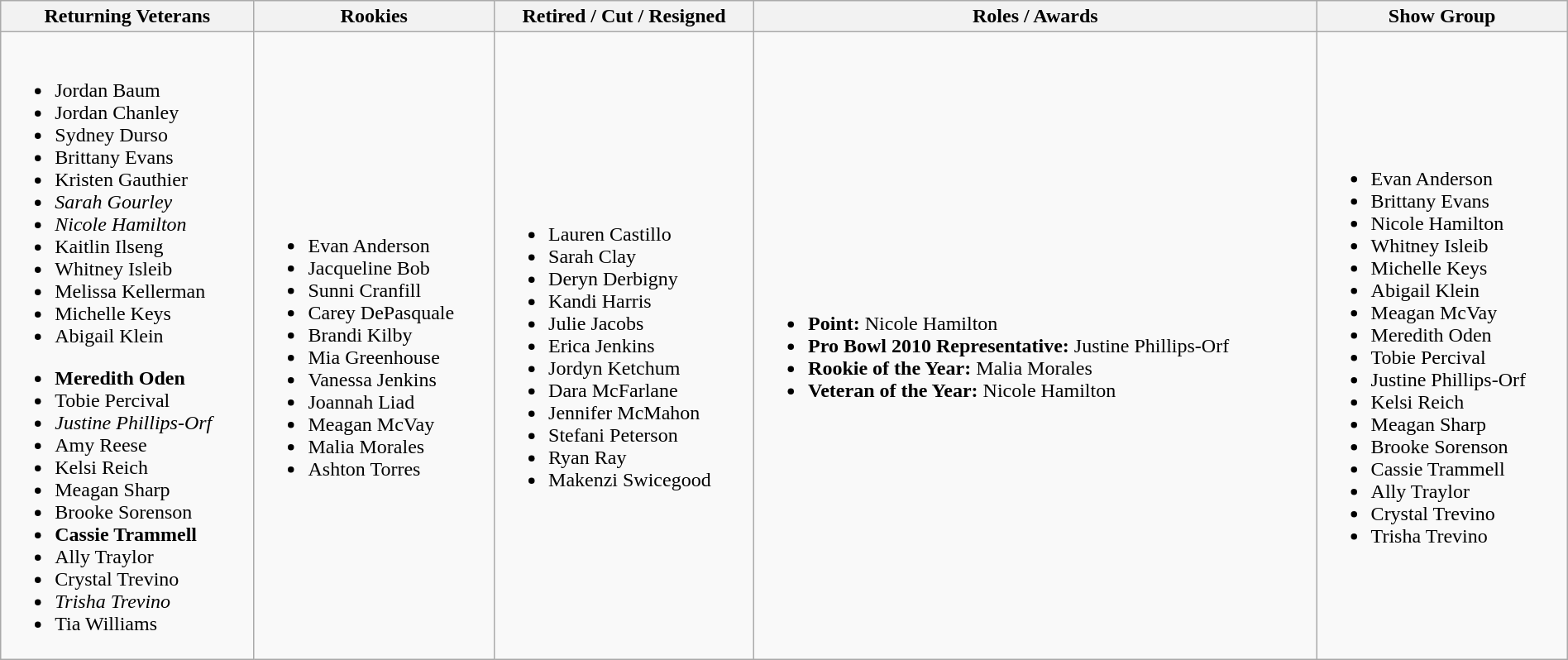<table class="wikitable" style="width:100%;">
<tr>
<th>Returning Veterans</th>
<th>Rookies</th>
<th>Retired / Cut / Resigned</th>
<th>Roles / Awards</th>
<th>Show Group</th>
</tr>
<tr>
<td><br><ul><li>Jordan Baum</li><li>Jordan Chanley</li><li>Sydney Durso</li><li>Brittany Evans</li><li>Kristen Gauthier</li><li><em>Sarah Gourley</em></li><li><em>Nicole Hamilton</em></li><li>Kaitlin Ilseng</li><li>Whitney Isleib</li><li>Melissa Kellerman</li><li>Michelle Keys</li><li>Abigail Klein</li></ul><ul><li><strong>Meredith Oden</strong></li><li>Tobie Percival</li><li><em>Justine Phillips-Orf</em></li><li>Amy Reese</li><li>Kelsi Reich</li><li>Meagan Sharp</li><li>Brooke Sorenson</li><li><strong>Cassie Trammell</strong></li><li>Ally Traylor</li><li>Crystal Trevino</li><li><em>Trisha Trevino</em></li><li>Tia Williams</li></ul></td>
<td><br><ul><li>Evan Anderson</li><li>Jacqueline Bob</li><li>Sunni Cranfill</li><li>Carey DePasquale</li><li>Brandi Kilby</li><li>Mia Greenhouse</li><li>Vanessa Jenkins</li><li>Joannah Liad</li><li>Meagan McVay</li><li>Malia Morales</li><li>Ashton Torres</li></ul></td>
<td><br><ul><li>Lauren Castillo </li><li>Sarah Clay </li><li>Deryn Derbigny </li><li>Kandi Harris </li><li>Julie Jacobs </li><li>Erica Jenkins </li><li>Jordyn Ketchum </li><li>Dara McFarlane </li><li>Jennifer McMahon </li><li>Stefani Peterson </li><li>Ryan Ray </li><li>Makenzi Swicegood </li></ul></td>
<td><br><ul><li><strong>Point:</strong> Nicole Hamilton</li><li><strong>Pro Bowl 2010 Representative:</strong> Justine Phillips-Orf</li><li><strong>Rookie of the Year:</strong> Malia Morales</li><li><strong>Veteran of the Year:</strong> Nicole Hamilton</li></ul></td>
<td><br><ul><li>Evan Anderson</li><li>Brittany Evans</li><li>Nicole Hamilton</li><li>Whitney Isleib</li><li>Michelle Keys</li><li>Abigail Klein</li><li>Meagan McVay</li><li>Meredith Oden</li><li>Tobie Percival</li><li>Justine Phillips-Orf</li><li>Kelsi Reich</li><li>Meagan Sharp</li><li>Brooke Sorenson</li><li>Cassie Trammell</li><li>Ally Traylor</li><li>Crystal Trevino</li><li>Trisha Trevino</li></ul></td>
</tr>
</table>
